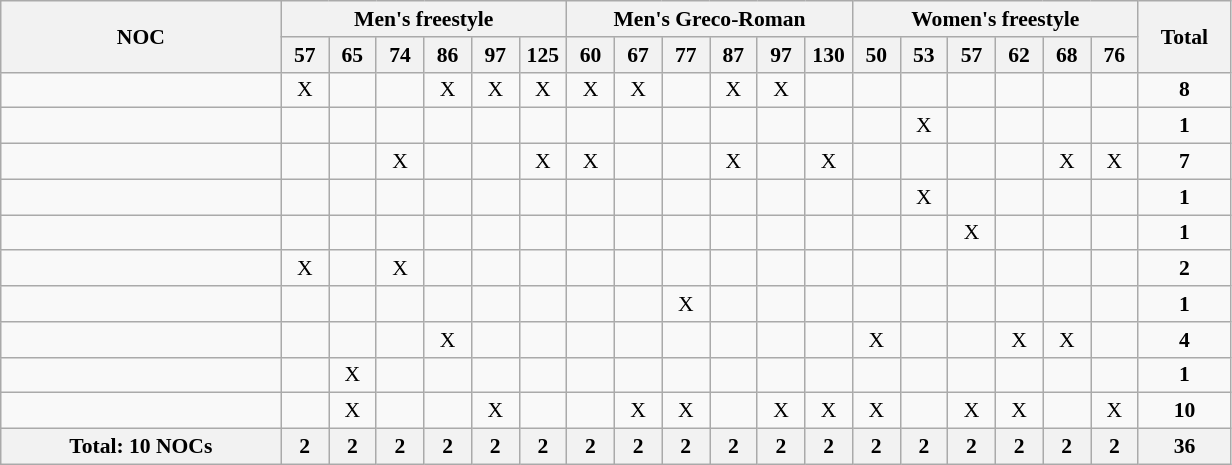<table class="wikitable" style="text-align:center; font-size:90%">
<tr>
<th rowspan="2" width=180 style="text-align:center;">NOC</th>
<th colspan="6">Men's freestyle</th>
<th colspan="6">Men's Greco-Roman</th>
<th colspan=6>Women's freestyle</th>
<th ! width=55 rowspan="2">Total</th>
</tr>
<tr>
<th width="25">57</th>
<th width="25">65</th>
<th width="25">74</th>
<th width="25">86</th>
<th width="25">97</th>
<th width="25">125</th>
<th width="25">60</th>
<th width="25">67</th>
<th width="25">77</th>
<th width="25">87</th>
<th width="25">97</th>
<th width="25">130</th>
<th width="25">50</th>
<th width="25">53</th>
<th width="25">57</th>
<th width="25">62</th>
<th width="25">68</th>
<th width="25">76</th>
</tr>
<tr>
<td align=left></td>
<td>X</td>
<td></td>
<td></td>
<td>X</td>
<td>X</td>
<td>X</td>
<td>X</td>
<td>X</td>
<td></td>
<td>X</td>
<td>X</td>
<td></td>
<td></td>
<td></td>
<td></td>
<td></td>
<td></td>
<td></td>
<td><strong>8</strong></td>
</tr>
<tr>
<td align=left></td>
<td></td>
<td></td>
<td></td>
<td></td>
<td></td>
<td></td>
<td></td>
<td></td>
<td></td>
<td></td>
<td></td>
<td></td>
<td></td>
<td>X</td>
<td></td>
<td></td>
<td></td>
<td></td>
<td><strong>1</strong></td>
</tr>
<tr>
<td align=left></td>
<td></td>
<td></td>
<td>X</td>
<td></td>
<td></td>
<td>X</td>
<td>X</td>
<td></td>
<td></td>
<td>X</td>
<td></td>
<td>X</td>
<td></td>
<td></td>
<td></td>
<td></td>
<td>X</td>
<td>X</td>
<td><strong>7</strong></td>
</tr>
<tr>
<td align=left></td>
<td></td>
<td></td>
<td></td>
<td></td>
<td></td>
<td></td>
<td></td>
<td></td>
<td></td>
<td></td>
<td></td>
<td></td>
<td></td>
<td>X</td>
<td></td>
<td></td>
<td></td>
<td></td>
<td><strong>1</strong></td>
</tr>
<tr>
<td align=left></td>
<td></td>
<td></td>
<td></td>
<td></td>
<td></td>
<td></td>
<td></td>
<td></td>
<td></td>
<td></td>
<td></td>
<td></td>
<td></td>
<td></td>
<td>X</td>
<td></td>
<td></td>
<td></td>
<td><strong>1</strong></td>
</tr>
<tr>
<td align=left></td>
<td>X</td>
<td></td>
<td>X</td>
<td></td>
<td></td>
<td></td>
<td></td>
<td></td>
<td></td>
<td></td>
<td></td>
<td></td>
<td></td>
<td></td>
<td></td>
<td></td>
<td></td>
<td></td>
<td><strong>2</strong></td>
</tr>
<tr>
<td align=left></td>
<td></td>
<td></td>
<td></td>
<td></td>
<td></td>
<td></td>
<td></td>
<td></td>
<td>X</td>
<td></td>
<td></td>
<td></td>
<td></td>
<td></td>
<td></td>
<td></td>
<td></td>
<td></td>
<td><strong>1</strong></td>
</tr>
<tr>
<td align=left></td>
<td></td>
<td></td>
<td></td>
<td>X</td>
<td></td>
<td></td>
<td></td>
<td></td>
<td></td>
<td></td>
<td></td>
<td></td>
<td>X</td>
<td></td>
<td></td>
<td>X</td>
<td>X</td>
<td></td>
<td><strong>4</strong></td>
</tr>
<tr>
<td align=left></td>
<td></td>
<td>X</td>
<td></td>
<td></td>
<td></td>
<td></td>
<td></td>
<td></td>
<td></td>
<td></td>
<td></td>
<td></td>
<td></td>
<td></td>
<td></td>
<td></td>
<td></td>
<td></td>
<td><strong>1</strong></td>
</tr>
<tr>
<td align=left></td>
<td></td>
<td>X</td>
<td></td>
<td></td>
<td>X</td>
<td></td>
<td></td>
<td>X</td>
<td>X</td>
<td></td>
<td>X</td>
<td>X</td>
<td>X</td>
<td></td>
<td>X</td>
<td>X</td>
<td></td>
<td>X</td>
<td><strong>10</strong></td>
</tr>
<tr>
<th>Total: 10 NOCs</th>
<th>2</th>
<th>2</th>
<th>2</th>
<th>2</th>
<th>2</th>
<th>2</th>
<th>2</th>
<th>2</th>
<th>2</th>
<th>2</th>
<th>2</th>
<th>2</th>
<th>2</th>
<th>2</th>
<th>2</th>
<th>2</th>
<th>2</th>
<th>2</th>
<th>36</th>
</tr>
</table>
